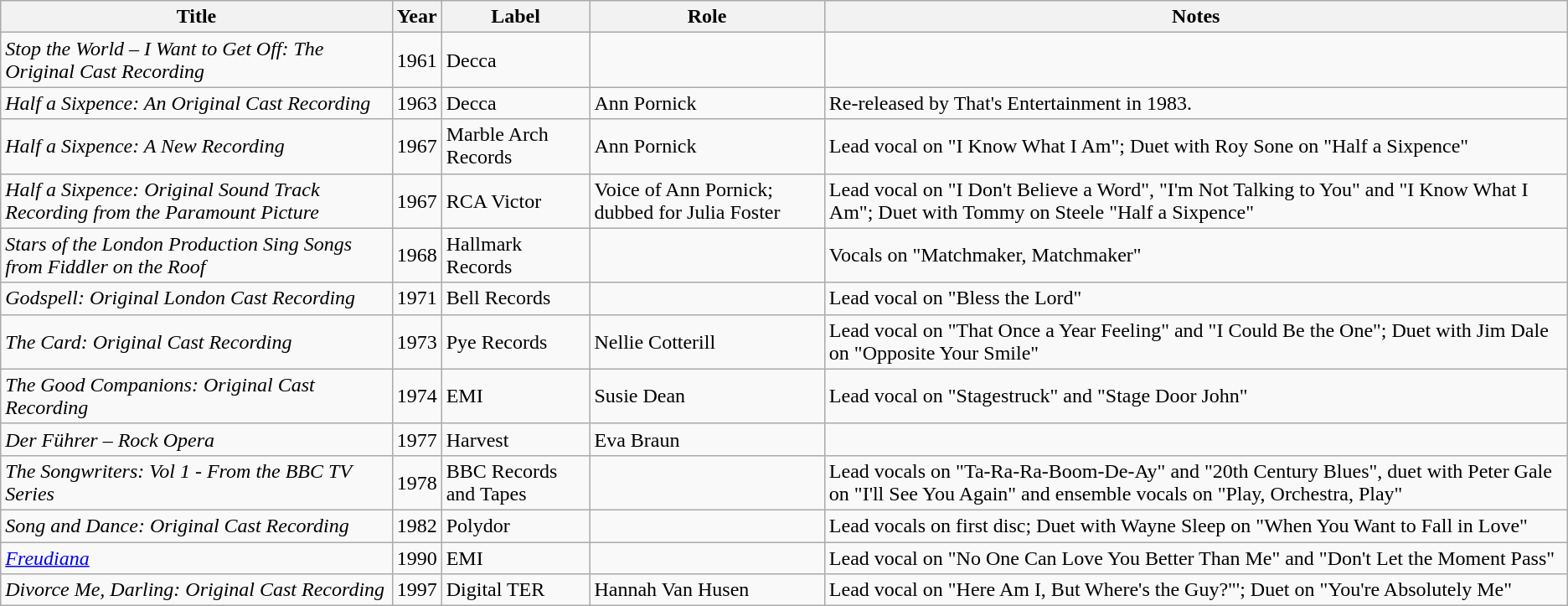<table class="wikitable">
<tr>
<th>Title</th>
<th>Year</th>
<th>Label</th>
<th>Role</th>
<th>Notes</th>
</tr>
<tr>
<td><em>Stop the World – I Want to Get Off: The Original Cast Recording</em></td>
<td>1961</td>
<td>Decca</td>
<td></td>
<td></td>
</tr>
<tr>
<td><em>Half a Sixpence: An Original Cast Recording</em></td>
<td>1963</td>
<td>Decca</td>
<td>Ann Pornick</td>
<td>Re-released by That's Entertainment in 1983.</td>
</tr>
<tr>
<td><em>Half a Sixpence: A New Recording</em></td>
<td>1967</td>
<td>Marble Arch Records</td>
<td>Ann Pornick</td>
<td>Lead vocal on "I Know What I Am"; Duet with Roy Sone on "Half a Sixpence"</td>
</tr>
<tr>
<td><em>Half a Sixpence: Original Sound Track Recording from the Paramount Picture</em></td>
<td>1967</td>
<td>RCA Victor</td>
<td>Voice of Ann Pornick; dubbed for Julia Foster</td>
<td>Lead vocal on "I Don't Believe a Word", "I'm Not Talking to You" and "I Know What I Am"; Duet with Tommy on Steele "Half a Sixpence"</td>
</tr>
<tr>
<td><em>Stars of the London Production Sing Songs from Fiddler on the Roof</em></td>
<td>1968</td>
<td>Hallmark Records</td>
<td></td>
<td>Vocals on "Matchmaker, Matchmaker"</td>
</tr>
<tr>
<td><em>Godspell: Original London Cast Recording</em></td>
<td>1971</td>
<td>Bell Records</td>
<td></td>
<td>Lead vocal on "Bless the Lord"</td>
</tr>
<tr>
<td><em>The Card: Original Cast Recording</em></td>
<td>1973</td>
<td>Pye Records</td>
<td>Nellie Cotterill</td>
<td>Lead vocal on "That Once a Year Feeling" and "I Could Be the One"; Duet with Jim Dale on "Opposite Your Smile"</td>
</tr>
<tr>
<td><em>The Good Companions: Original Cast Recording</em></td>
<td>1974</td>
<td>EMI</td>
<td>Susie Dean</td>
<td>Lead vocal on "Stagestruck" and "Stage Door John"</td>
</tr>
<tr>
<td><em>Der Führer – Rock Opera</em></td>
<td>1977</td>
<td>Harvest</td>
<td>Eva Braun</td>
<td></td>
</tr>
<tr>
<td><em>The Songwriters: Vol 1 - From the BBC TV Series</em></td>
<td>1978</td>
<td>BBC Records and Tapes</td>
<td></td>
<td>Lead vocals on "Ta-Ra-Ra-Boom-De-Ay" and "20th Century Blues", duet with Peter Gale on "I'll See You Again" and ensemble vocals on "Play, Orchestra, Play"</td>
</tr>
<tr>
<td><em>Song and Dance: Original Cast Recording</em></td>
<td>1982</td>
<td>Polydor</td>
<td></td>
<td>Lead vocals on first disc; Duet with Wayne Sleep on "When You Want to Fall in Love"</td>
</tr>
<tr>
<td><em><a href='#'>Freudiana</a></em></td>
<td>1990</td>
<td>EMI</td>
<td></td>
<td>Lead vocal on "No One Can Love You Better Than Me" and "Don't Let the Moment Pass"</td>
</tr>
<tr>
<td><em>Divorce Me, Darling: Original Cast Recording</em></td>
<td>1997</td>
<td>Digital TER</td>
<td>Hannah Van Husen</td>
<td>Lead vocal on "Here Am I, But Where's the Guy?"'; Duet on "You're Absolutely Me"</td>
</tr>
</table>
